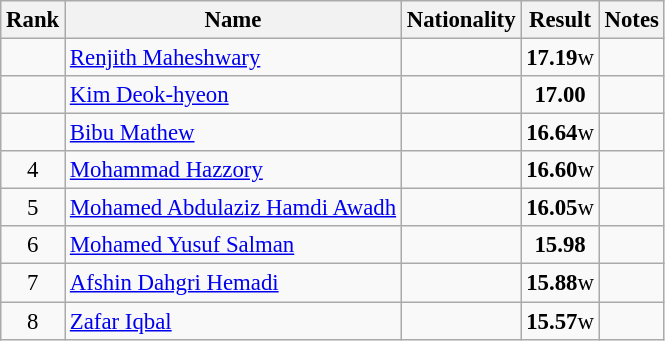<table class="wikitable sortable" style="text-align:center;font-size:95%">
<tr>
<th>Rank</th>
<th>Name</th>
<th>Nationality</th>
<th>Result</th>
<th>Notes</th>
</tr>
<tr>
<td></td>
<td align=left><a href='#'>Renjith Maheshwary</a></td>
<td align=left></td>
<td><strong>17.19</strong>w</td>
<td></td>
</tr>
<tr>
<td></td>
<td align=left><a href='#'>Kim Deok-hyeon</a></td>
<td align=left></td>
<td><strong>17.00</strong></td>
<td></td>
</tr>
<tr>
<td></td>
<td align=left><a href='#'>Bibu Mathew</a></td>
<td align=left></td>
<td><strong>16.64</strong>w</td>
<td></td>
</tr>
<tr>
<td>4</td>
<td align=left><a href='#'>Mohammad Hazzory</a></td>
<td align=left></td>
<td><strong>16.60</strong>w</td>
<td></td>
</tr>
<tr>
<td>5</td>
<td align=left><a href='#'>Mohamed Abdulaziz Hamdi Awadh</a></td>
<td align=left></td>
<td><strong>16.05</strong>w</td>
<td></td>
</tr>
<tr>
<td>6</td>
<td align=left><a href='#'>Mohamed Yusuf Salman</a></td>
<td align=left></td>
<td><strong>15.98</strong></td>
<td></td>
</tr>
<tr>
<td>7</td>
<td align=left><a href='#'>Afshin Dahgri Hemadi</a></td>
<td align=left></td>
<td><strong>15.88</strong>w</td>
<td></td>
</tr>
<tr>
<td>8</td>
<td align=left><a href='#'>Zafar Iqbal</a></td>
<td align=left></td>
<td><strong>15.57</strong>w</td>
<td></td>
</tr>
</table>
